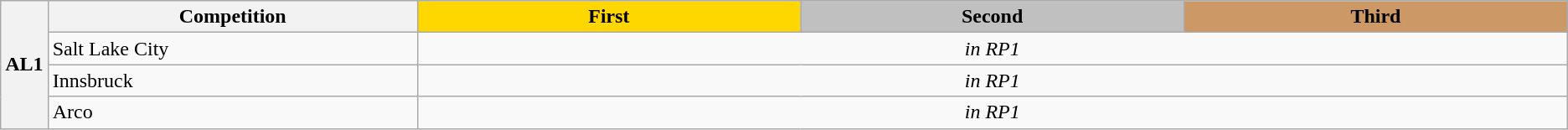<table class="wikitable" style="text-align:center;">
<tr>
<th rowspan="4" width="1%">AL1</th>
<th width="24%">Competition</th>
<th width="25%" style="background: gold">First</th>
<th width="25%" style="background: silver">Second</th>
<th width="25%" style="background: #cc9966">Third</th>
</tr>
<tr>
<td style="text-align:left"> Salt Lake City</td>
<td colspan="3"><em>in RP1</em></td>
</tr>
<tr>
<td style="text-align:left"> Innsbruck</td>
<td colspan="3"><em>in RP1</em></td>
</tr>
<tr>
<td style="text-align:left"> Arco</td>
<td colspan="3"><em>in RP1</em></td>
</tr>
</table>
